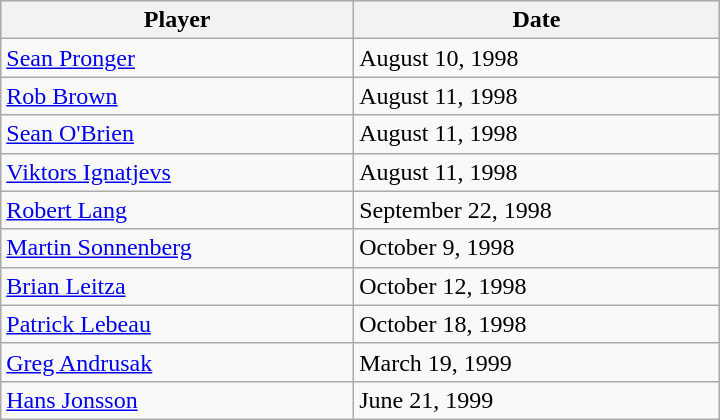<table class="wikitable" style="width:30em; padding:3px;">
<tr style="text-align:center; background:#ddd;">
<th>Player</th>
<th>Date</th>
</tr>
<tr>
<td><a href='#'>Sean Pronger</a></td>
<td>August 10, 1998</td>
</tr>
<tr>
<td><a href='#'>Rob Brown</a></td>
<td>August 11, 1998</td>
</tr>
<tr>
<td><a href='#'>Sean O'Brien</a></td>
<td>August 11, 1998</td>
</tr>
<tr>
<td><a href='#'>Viktors Ignatjevs</a></td>
<td>August 11, 1998</td>
</tr>
<tr>
<td><a href='#'>Robert Lang</a></td>
<td>September 22, 1998</td>
</tr>
<tr>
<td><a href='#'>Martin Sonnenberg</a></td>
<td>October 9, 1998</td>
</tr>
<tr>
<td><a href='#'>Brian Leitza</a></td>
<td>October 12, 1998</td>
</tr>
<tr>
<td><a href='#'>Patrick Lebeau</a></td>
<td>October 18, 1998</td>
</tr>
<tr>
<td><a href='#'>Greg Andrusak</a></td>
<td>March 19, 1999</td>
</tr>
<tr>
<td><a href='#'>Hans Jonsson</a></td>
<td>June 21, 1999</td>
</tr>
</table>
